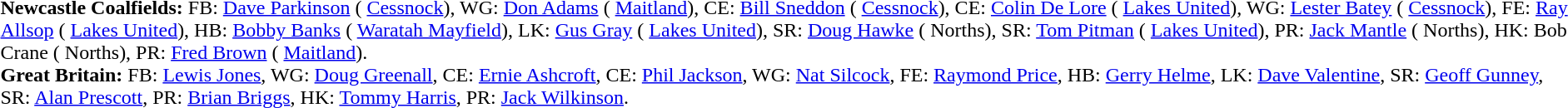<table width="100%" class="mw-collapsible mw-collapsed">
<tr>
<td valign="top" width="50%"><br><strong>Newcastle Coalfields:</strong> FB: <a href='#'>Dave Parkinson</a> ( <a href='#'>Cessnock</a>), WG: <a href='#'>Don Adams</a> ( <a href='#'>Maitland</a>), CE: <a href='#'>Bill Sneddon</a> ( <a href='#'>Cessnock</a>), CE: <a href='#'>Colin De Lore</a> ( <a href='#'>Lakes United</a>), WG: <a href='#'>Lester Batey</a> ( <a href='#'>Cessnock</a>), FE: <a href='#'>Ray Allsop</a> ( <a href='#'>Lakes United</a>), HB: <a href='#'>Bobby Banks</a> ( <a href='#'>Waratah Mayfield</a>), LK: <a href='#'>Gus Gray</a> ( <a href='#'>Lakes United</a>), SR: <a href='#'>Doug Hawke</a> ( Norths), SR: <a href='#'>Tom Pitman</a> ( <a href='#'>Lakes United</a>), PR: <a href='#'>Jack Mantle</a> ( Norths), HK: Bob Crane ( Norths), PR: <a href='#'>Fred Brown</a> ( <a href='#'>Maitland</a>).<br> 
<strong>Great Britain:</strong> FB: <a href='#'>Lewis Jones</a>, WG: <a href='#'>Doug Greenall</a>, CE: <a href='#'>Ernie Ashcroft</a>, CE: <a href='#'>Phil Jackson</a>, WG: <a href='#'>Nat Silcock</a>, FE: <a href='#'>Raymond Price</a>, HB: <a href='#'>Gerry Helme</a>, LK: <a href='#'>Dave Valentine</a>, SR: <a href='#'>Geoff Gunney</a>, SR: <a href='#'>Alan Prescott</a>, PR: <a href='#'>Brian Briggs</a>, HK: <a href='#'>Tommy Harris</a>, PR: <a href='#'>Jack Wilkinson</a>.<br></td>
</tr>
</table>
